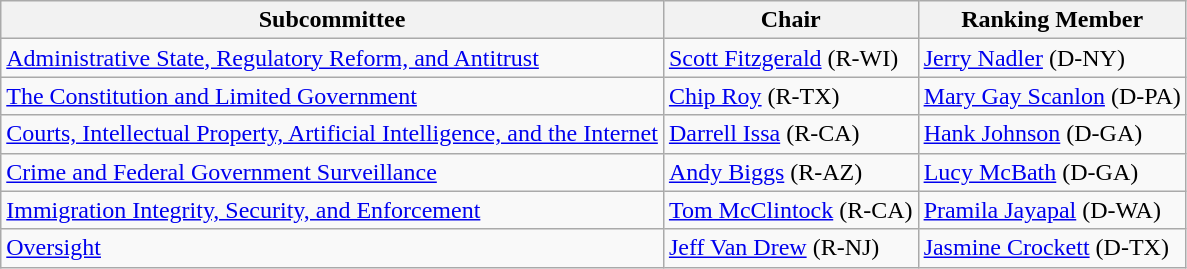<table class="wikitable">
<tr>
<th>Subcommittee</th>
<th>Chair</th>
<th>Ranking Member</th>
</tr>
<tr>
<td><a href='#'>Administrative State, Regulatory Reform, and Antitrust</a></td>
<td><a href='#'>Scott Fitzgerald</a> (R-WI)</td>
<td><a href='#'>Jerry Nadler</a> (D-NY)</td>
</tr>
<tr>
<td><a href='#'>The Constitution and Limited Government</a></td>
<td><a href='#'>Chip Roy</a> (R-TX)</td>
<td><a href='#'>Mary Gay Scanlon</a> (D-PA)</td>
</tr>
<tr>
<td><a href='#'>Courts, Intellectual Property, Artificial Intelligence, and the Internet</a></td>
<td><a href='#'>Darrell Issa</a> (R-CA)</td>
<td><a href='#'>Hank Johnson</a> (D-GA)</td>
</tr>
<tr>
<td><a href='#'>Crime and Federal Government Surveillance</a></td>
<td><a href='#'>Andy Biggs</a> (R-AZ)</td>
<td><a href='#'>Lucy McBath</a> (D-GA)</td>
</tr>
<tr>
<td><a href='#'>Immigration Integrity, Security, and Enforcement</a></td>
<td><a href='#'>Tom McClintock</a> (R-CA)</td>
<td><a href='#'>Pramila Jayapal</a> (D-WA)</td>
</tr>
<tr>
<td><a href='#'>Oversight</a></td>
<td><a href='#'>Jeff Van Drew</a> (R-NJ)</td>
<td><a href='#'>Jasmine Crockett</a> (D-TX)</td>
</tr>
</table>
